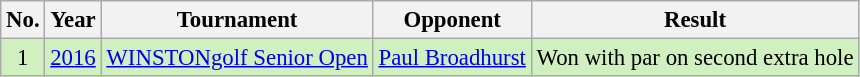<table class="wikitable" style="font-size:95%;">
<tr>
<th>No.</th>
<th>Year</th>
<th>Tournament</th>
<th>Opponent</th>
<th>Result</th>
</tr>
<tr style="background:#D0F0C0;">
<td align=center>1</td>
<td><a href='#'>2016</a></td>
<td><a href='#'>WINSTONgolf Senior Open</a></td>
<td> <a href='#'>Paul Broadhurst</a></td>
<td>Won with par on second extra hole</td>
</tr>
</table>
